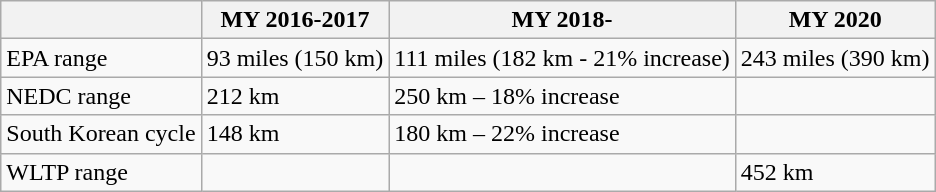<table class="wikitable">
<tr>
<th></th>
<th>MY 2016-2017</th>
<th>MY 2018-</th>
<th>MY 2020</th>
</tr>
<tr>
<td>EPA range</td>
<td>93 miles (150 km)</td>
<td>111 miles (182 km - 21% increase)</td>
<td>243 miles (390 km)</td>
</tr>
<tr>
<td>NEDC range</td>
<td>212 km</td>
<td>250 km – 18% increase</td>
<td></td>
</tr>
<tr>
<td>South Korean cycle</td>
<td>148 km</td>
<td>180 km – 22% increase</td>
<td></td>
</tr>
<tr>
<td>WLTP range</td>
<td></td>
<td></td>
<td>452 km</td>
</tr>
</table>
